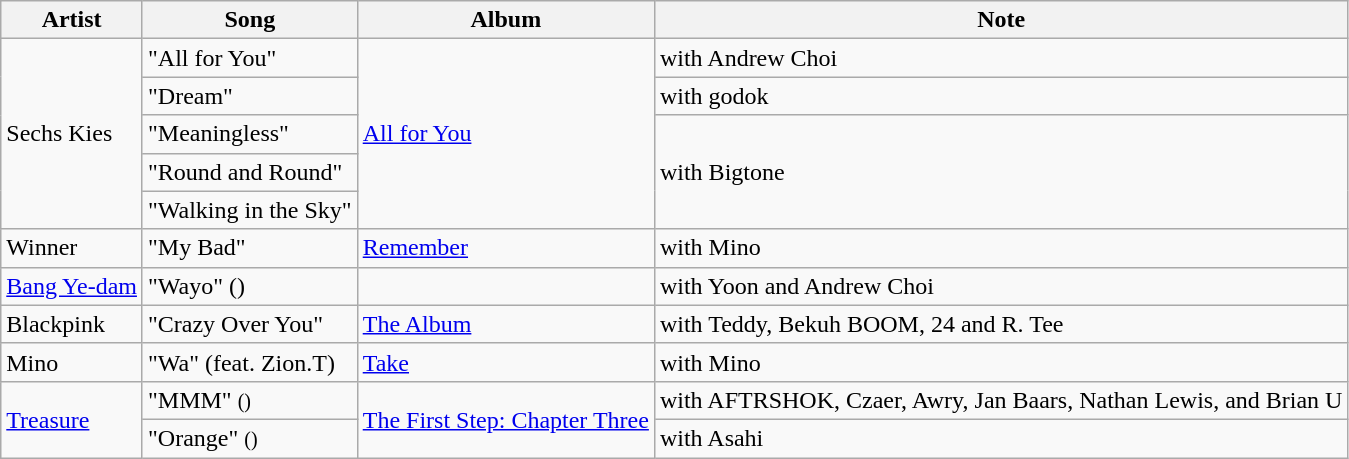<table class="wikitable sortable">
<tr>
<th>Artist</th>
<th>Song</th>
<th>Album</th>
<th>Note</th>
</tr>
<tr>
<td rowspan=5>Sechs Kies</td>
<td>"All for You"</td>
<td rowspan=5><a href='#'>All for You</a></td>
<td>with Andrew Choi</td>
</tr>
<tr>
<td>"Dream"</td>
<td>with godok</td>
</tr>
<tr>
<td>"Meaningless"</td>
<td rowspan=3>with Bigtone</td>
</tr>
<tr>
<td>"Round and Round"</td>
</tr>
<tr>
<td>"Walking in the Sky"</td>
</tr>
<tr>
<td>Winner</td>
<td>"My Bad"</td>
<td><a href='#'>Remember</a></td>
<td>with Mino</td>
</tr>
<tr>
<td><a href='#'>Bang Ye-dam</a></td>
<td>"Wayo" ()</td>
<td></td>
<td>with Yoon and Andrew Choi</td>
</tr>
<tr>
<td>Blackpink</td>
<td>"Crazy Over You"</td>
<td><a href='#'>The Album</a></td>
<td>with Teddy, Bekuh BOOM, 24 and R. Tee</td>
</tr>
<tr>
<td>Mino</td>
<td>"Wa" (feat. Zion.T)</td>
<td><a href='#'>Take</a></td>
<td>with Mino</td>
</tr>
<tr>
<td rowspan=2><a href='#'>Treasure</a></td>
<td>"MMM" <small>()</small></td>
<td rowspan=2><a href='#'>The First Step: Chapter Three</a></td>
<td>with AFTRSHOK, Czaer, Awry, Jan Baars, Nathan Lewis, and Brian U</td>
</tr>
<tr>
<td>"Orange" <small>()</small></td>
<td>with Asahi</td>
</tr>
</table>
